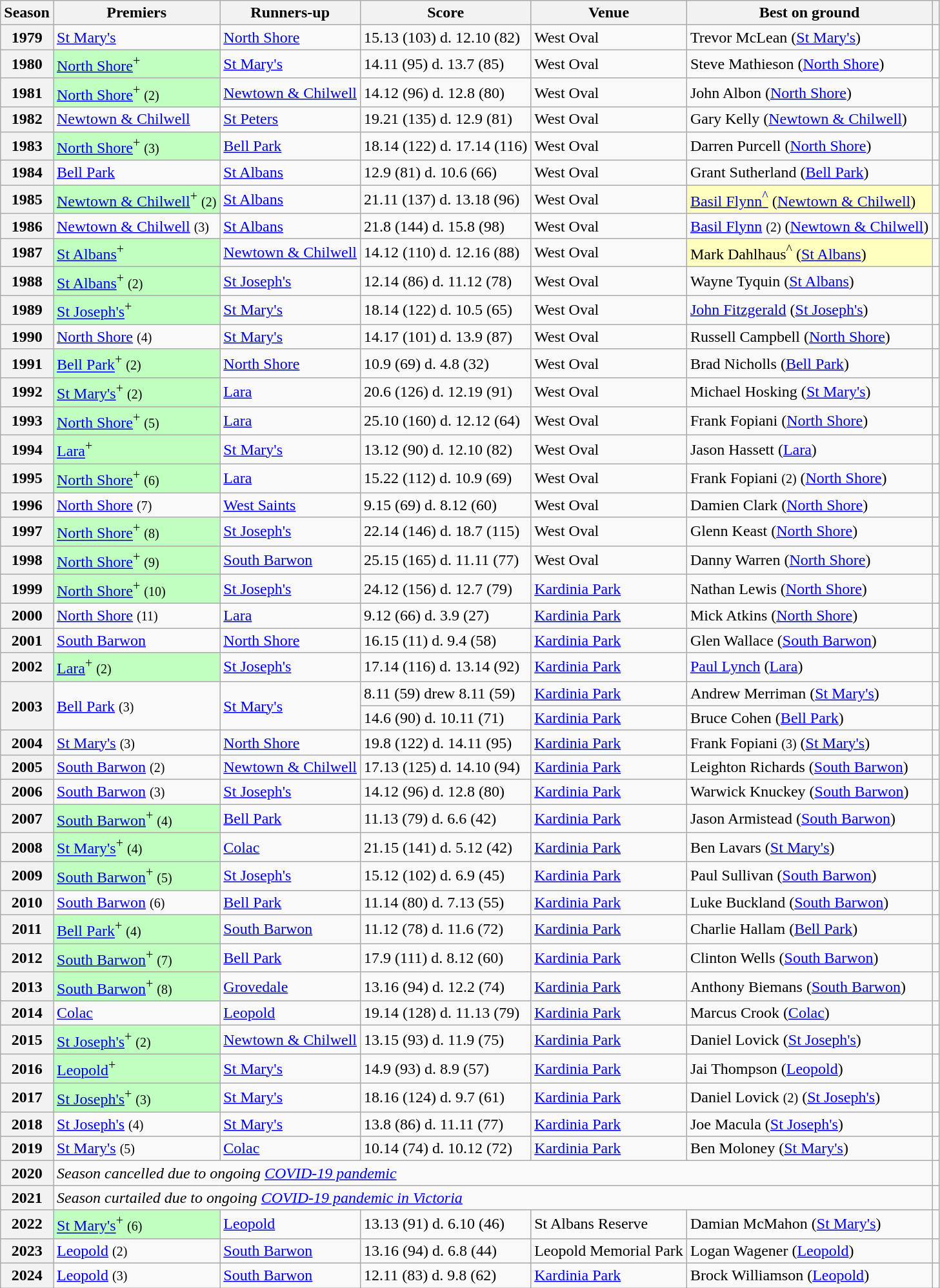<table class="wikitable sortable">
<tr>
<th>Season</th>
<th>Premiers</th>
<th>Runners-up</th>
<th>Score</th>
<th>Venue</th>
<th>Best on ground</th>
<th></th>
</tr>
<tr>
<th>1979</th>
<td><a href='#'>St Mary's</a></td>
<td><a href='#'>North Shore</a></td>
<td>15.13 (103) d. 12.10 (82)</td>
<td>West Oval</td>
<td>Trevor McLean (<a href='#'>St Mary's</a>)</td>
<td></td>
</tr>
<tr>
<th>1980</th>
<td style="background:#C0FFC0"><a href='#'>North Shore</a><sup>+</sup></td>
<td><a href='#'>St Mary's</a></td>
<td>14.11 (95) d. 13.7 (85)</td>
<td>West Oval</td>
<td>Steve Mathieson (<a href='#'>North Shore</a>)</td>
<td></td>
</tr>
<tr>
<th>1981</th>
<td style="background:#C0FFC0"><a href='#'>North Shore</a><sup>+</sup> <small>(2)</small></td>
<td><a href='#'>Newtown & Chilwell</a></td>
<td>14.12 (96) d. 12.8 (80)</td>
<td>West Oval</td>
<td>John Albon (<a href='#'>North Shore</a>)</td>
<td></td>
</tr>
<tr>
<th>1982</th>
<td><a href='#'>Newtown & Chilwell</a></td>
<td><a href='#'>St Peters</a></td>
<td>19.21 (135) d. 12.9 (81)</td>
<td>West Oval</td>
<td>Gary Kelly (<a href='#'>Newtown & Chilwell</a>)</td>
<td></td>
</tr>
<tr>
<th>1983</th>
<td style="background:#C0FFC0"><a href='#'>North Shore</a><sup>+</sup> <small>(3)</small></td>
<td><a href='#'>Bell Park</a></td>
<td>18.14 (122) d. 17.14 (116)</td>
<td>West Oval</td>
<td>Darren Purcell (<a href='#'>North Shore</a>)</td>
<td></td>
</tr>
<tr>
<th>1984</th>
<td><a href='#'>Bell Park</a></td>
<td><a href='#'>St Albans</a></td>
<td>12.9 (81) d. 10.6 (66)</td>
<td>West Oval</td>
<td>Grant Sutherland (<a href='#'>Bell Park</a>)</td>
<td></td>
</tr>
<tr>
<th>1985</th>
<td style="background:#C0FFC0"><a href='#'>Newtown & Chilwell</a><sup>+</sup> <small>(2)</small></td>
<td><a href='#'>St Albans</a></td>
<td>21.11 (137) d. 13.18 (96)</td>
<td>West Oval</td>
<td style="background:#FFFFC0"><a href='#'>Basil Flynn<sup>^</sup></a> (<a href='#'>Newtown & Chilwell</a>)</td>
<td></td>
</tr>
<tr>
<th>1986</th>
<td><a href='#'>Newtown & Chilwell</a> <small>(3)</small></td>
<td><a href='#'>St Albans</a></td>
<td>21.8 (144) d. 15.8 (98)</td>
<td>West Oval</td>
<td><a href='#'>Basil Flynn</a> <small>(2)</small> (<a href='#'>Newtown & Chilwell</a>)</td>
<td></td>
</tr>
<tr>
<th>1987</th>
<td style="background:#C0FFC0"><a href='#'>St Albans</a><sup>+</sup></td>
<td><a href='#'>Newtown & Chilwell</a></td>
<td>14.12 (110) d. 12.16 (88)</td>
<td>West Oval</td>
<td style="background:#FFFFC0">Mark Dahlhaus<sup>^</sup> (<a href='#'>St Albans</a>)</td>
<td></td>
</tr>
<tr>
<th>1988</th>
<td style="background:#C0FFC0"><a href='#'>St Albans</a><sup>+</sup> <small>(2)</small></td>
<td><a href='#'>St Joseph's</a></td>
<td>12.14 (86) d. 11.12 (78)</td>
<td>West Oval</td>
<td>Wayne Tyquin (<a href='#'>St Albans</a>)</td>
<td></td>
</tr>
<tr>
<th>1989</th>
<td style="background:#C0FFC0"><a href='#'>St Joseph's</a><sup>+</sup></td>
<td><a href='#'>St Mary's</a></td>
<td>18.14 (122) d. 10.5 (65)</td>
<td>West Oval</td>
<td><a href='#'>John Fitzgerald</a> (<a href='#'>St Joseph's</a>)</td>
<td></td>
</tr>
<tr>
<th>1990</th>
<td><a href='#'>North Shore</a> <small>(4)</small></td>
<td><a href='#'>St Mary's</a></td>
<td>14.17 (101) d. 13.9 (87)</td>
<td>West Oval</td>
<td>Russell Campbell (<a href='#'>North Shore</a>)</td>
<td></td>
</tr>
<tr>
<th>1991</th>
<td style="background:#C0FFC0"><a href='#'>Bell Park</a><sup>+</sup> <small>(2)</small></td>
<td><a href='#'>North Shore</a></td>
<td>10.9 (69) d. 4.8 (32)</td>
<td>West Oval</td>
<td>Brad Nicholls (<a href='#'>Bell Park</a>)</td>
<td></td>
</tr>
<tr>
<th>1992</th>
<td style="background:#C0FFC0"><a href='#'>St Mary's</a><sup>+</sup> <small>(2)</small></td>
<td><a href='#'>Lara</a></td>
<td>20.6 (126) d. 12.19 (91)</td>
<td>West Oval</td>
<td>Michael Hosking (<a href='#'>St Mary's</a>)</td>
<td></td>
</tr>
<tr>
<th>1993</th>
<td style="background:#C0FFC0"><a href='#'>North Shore</a><sup>+</sup> <small>(5)</small></td>
<td><a href='#'>Lara</a></td>
<td>25.10 (160) d. 12.12 (64)</td>
<td>West Oval</td>
<td>Frank Fopiani (<a href='#'>North Shore</a>)</td>
<td></td>
</tr>
<tr>
<th>1994</th>
<td style="background:#C0FFC0"><a href='#'>Lara</a><sup>+</sup></td>
<td><a href='#'>St Mary's</a></td>
<td>13.12 (90) d. 12.10 (82)</td>
<td>West Oval</td>
<td>Jason Hassett (<a href='#'>Lara</a>)</td>
<td></td>
</tr>
<tr>
<th>1995</th>
<td style="background:#C0FFC0"><a href='#'>North Shore</a><sup>+</sup> <small>(6)</small></td>
<td><a href='#'>Lara</a></td>
<td>15.22 (112) d. 10.9 (69)</td>
<td>West Oval</td>
<td>Frank Fopiani <small>(2)</small> (<a href='#'>North Shore</a>)</td>
<td></td>
</tr>
<tr>
<th>1996</th>
<td><a href='#'>North Shore</a> <small>(7)</small></td>
<td><a href='#'>West Saints</a></td>
<td>9.15 (69) d. 8.12 (60)</td>
<td>West Oval</td>
<td>Damien Clark (<a href='#'>North Shore</a>)</td>
<td></td>
</tr>
<tr>
<th>1997</th>
<td style="background:#C0FFC0"><a href='#'>North Shore</a><sup>+</sup> <small>(8)</small></td>
<td><a href='#'>St Joseph's</a></td>
<td>22.14 (146) d. 18.7 (115)</td>
<td>West Oval</td>
<td>Glenn Keast (<a href='#'>North Shore</a>)</td>
<td></td>
</tr>
<tr>
<th>1998</th>
<td style="background:#C0FFC0"><a href='#'>North Shore</a><sup>+</sup> <small>(9)</small></td>
<td><a href='#'>South Barwon</a></td>
<td>25.15 (165) d. 11.11 (77)</td>
<td>West Oval</td>
<td>Danny Warren (<a href='#'>North Shore</a>)</td>
<td></td>
</tr>
<tr>
<th>1999</th>
<td style="background:#C0FFC0"><a href='#'>North Shore</a><sup>+</sup> <small>(10)</small></td>
<td><a href='#'>St Joseph's</a></td>
<td>24.12 (156) d. 12.7 (79)</td>
<td><a href='#'>Kardinia Park</a></td>
<td>Nathan Lewis (<a href='#'>North Shore</a>)</td>
<td></td>
</tr>
<tr>
<th>2000</th>
<td><a href='#'>North Shore</a> <small>(11)</small></td>
<td><a href='#'>Lara</a></td>
<td>9.12 (66) d. 3.9 (27)</td>
<td><a href='#'>Kardinia Park</a></td>
<td>Mick Atkins (<a href='#'>North Shore</a>)</td>
<td></td>
</tr>
<tr>
<th>2001</th>
<td><a href='#'>South Barwon</a></td>
<td><a href='#'>North Shore</a></td>
<td>16.15 (11) d. 9.4 (58)</td>
<td><a href='#'>Kardinia Park</a></td>
<td>Glen Wallace (<a href='#'>South Barwon</a>)</td>
<td></td>
</tr>
<tr>
<th>2002</th>
<td style="background:#C0FFC0"><a href='#'>Lara</a><sup>+</sup> <small>(2)</small></td>
<td><a href='#'>St Joseph's</a></td>
<td>17.14 (116) d. 13.14 (92)</td>
<td><a href='#'>Kardinia Park</a></td>
<td><a href='#'>Paul Lynch</a> (<a href='#'>Lara</a>)</td>
<td></td>
</tr>
<tr>
<th rowspan="2">2003</th>
<td rowspan="2"><a href='#'>Bell Park</a> <small>(3)</small></td>
<td rowspan="2"><a href='#'>St Mary's</a></td>
<td>8.11 (59) drew 8.11 (59)</td>
<td><a href='#'>Kardinia Park</a></td>
<td>Andrew Merriman (<a href='#'>St Mary's</a>)</td>
<td></td>
</tr>
<tr>
<td> 14.6 (90) d. 10.11 (71)</td>
<td><a href='#'>Kardinia Park</a></td>
<td>Bruce Cohen (<a href='#'>Bell Park</a>)</td>
<td></td>
</tr>
<tr>
<th>2004</th>
<td><a href='#'>St Mary's</a> <small>(3)</small></td>
<td><a href='#'>North Shore</a></td>
<td>19.8 (122) d. 14.11 (95)</td>
<td><a href='#'>Kardinia Park</a></td>
<td>Frank Fopiani <small>(3)</small> (<a href='#'>St Mary's</a>)</td>
<td></td>
</tr>
<tr>
<th>2005</th>
<td><a href='#'>South Barwon</a> <small>(2)</small></td>
<td><a href='#'>Newtown & Chilwell</a></td>
<td>17.13 (125) d. 14.10 (94)</td>
<td><a href='#'>Kardinia Park</a></td>
<td>Leighton Richards (<a href='#'>South Barwon</a>)</td>
<td></td>
</tr>
<tr>
<th>2006</th>
<td><a href='#'>South Barwon</a> <small>(3)</small></td>
<td><a href='#'>St Joseph's</a></td>
<td>14.12 (96) d. 12.8 (80)</td>
<td><a href='#'>Kardinia Park</a></td>
<td>Warwick Knuckey (<a href='#'>South Barwon</a>)</td>
<td></td>
</tr>
<tr>
<th>2007</th>
<td style="background:#C0FFC0"><a href='#'>South Barwon</a><sup>+</sup> <small>(4)</small></td>
<td><a href='#'>Bell Park</a></td>
<td>11.13 (79) d. 6.6 (42)</td>
<td><a href='#'>Kardinia Park</a></td>
<td>Jason Armistead (<a href='#'>South Barwon</a>)</td>
<td></td>
</tr>
<tr>
<th>2008</th>
<td style="background:#C0FFC0"><a href='#'>St Mary's</a><sup>+</sup> <small>(4)</small></td>
<td><a href='#'>Colac</a></td>
<td>21.15 (141) d. 5.12 (42)</td>
<td><a href='#'>Kardinia Park</a></td>
<td>Ben Lavars (<a href='#'>St Mary's</a>)</td>
<td></td>
</tr>
<tr>
<th>2009</th>
<td style="background:#C0FFC0"><a href='#'>South Barwon</a><sup>+</sup> <small>(5)</small></td>
<td><a href='#'>St Joseph's</a></td>
<td>15.12 (102) d. 6.9 (45)</td>
<td><a href='#'>Kardinia Park</a></td>
<td>Paul Sullivan (<a href='#'>South Barwon</a>)</td>
<td></td>
</tr>
<tr>
<th>2010</th>
<td><a href='#'>South Barwon</a> <small>(6)</small></td>
<td><a href='#'>Bell Park</a></td>
<td>11.14 (80) d. 7.13 (55)</td>
<td><a href='#'>Kardinia Park</a></td>
<td>Luke Buckland (<a href='#'>South Barwon</a>)</td>
<td></td>
</tr>
<tr>
<th>2011</th>
<td style="background:#C0FFC0"><a href='#'>Bell Park</a><sup>+</sup> <small>(4)</small></td>
<td><a href='#'>South Barwon</a></td>
<td>11.12 (78) d. 11.6 (72)</td>
<td><a href='#'>Kardinia Park</a></td>
<td>Charlie Hallam (<a href='#'>Bell Park</a>)</td>
<td></td>
</tr>
<tr>
<th>2012</th>
<td style="background:#C0FFC0"><a href='#'>South Barwon</a><sup>+</sup> <small>(7)</small></td>
<td><a href='#'>Bell Park</a></td>
<td>17.9 (111) d. 8.12 (60)</td>
<td><a href='#'>Kardinia Park</a></td>
<td>Clinton Wells (<a href='#'>South Barwon</a>)</td>
<td></td>
</tr>
<tr>
<th>2013</th>
<td style="background:#C0FFC0"><a href='#'>South Barwon</a><sup>+</sup> <small>(8)</small></td>
<td><a href='#'>Grovedale</a></td>
<td>13.16 (94) d. 12.2 (74)</td>
<td><a href='#'>Kardinia Park</a></td>
<td>Anthony Biemans (<a href='#'>South Barwon</a>)</td>
<td></td>
</tr>
<tr>
<th>2014</th>
<td><a href='#'>Colac</a></td>
<td><a href='#'>Leopold</a></td>
<td>19.14 (128) d. 11.13 (79)</td>
<td><a href='#'>Kardinia Park</a></td>
<td>Marcus Crook (<a href='#'>Colac</a>)</td>
<td></td>
</tr>
<tr>
<th>2015</th>
<td style="background:#C0FFC0"><a href='#'>St Joseph's</a><sup>+</sup> <small>(2)</small></td>
<td><a href='#'>Newtown & Chilwell</a></td>
<td>13.15 (93) d. 11.9 (75)</td>
<td><a href='#'>Kardinia Park</a></td>
<td>Daniel Lovick (<a href='#'>St Joseph's</a>)</td>
<td></td>
</tr>
<tr>
<th>2016</th>
<td style="background:#C0FFC0"><a href='#'>Leopold</a><sup>+</sup></td>
<td><a href='#'>St Mary's</a></td>
<td>14.9 (93) d. 8.9 (57)</td>
<td><a href='#'>Kardinia Park</a></td>
<td>Jai Thompson (<a href='#'>Leopold</a>)</td>
<td></td>
</tr>
<tr>
<th>2017</th>
<td style="background:#C0FFC0"><a href='#'>St Joseph's</a><sup>+</sup> <small>(3)</small></td>
<td><a href='#'>St Mary's</a></td>
<td>18.16 (124) d. 9.7 (61)</td>
<td><a href='#'>Kardinia Park</a></td>
<td>Daniel Lovick <small>(2)</small> (<a href='#'>St Joseph's</a>)</td>
<td></td>
</tr>
<tr>
<th>2018</th>
<td><a href='#'>St Joseph's</a> <small>(4)</small></td>
<td><a href='#'>St Mary's</a></td>
<td>13.8 (86) d. 11.11 (77)</td>
<td><a href='#'>Kardinia Park</a></td>
<td>Joe Macula (<a href='#'>St Joseph's</a>)</td>
<td></td>
</tr>
<tr>
<th>2019</th>
<td><a href='#'>St Mary's</a> <small>(5)</small></td>
<td><a href='#'>Colac</a></td>
<td>10.14 (74) d. 10.12 (72)</td>
<td><a href='#'>Kardinia Park</a></td>
<td>Ben Moloney (<a href='#'>St Mary's</a>)</td>
<td></td>
</tr>
<tr>
<th>2020</th>
<td colspan="5"><em>Season cancelled due to ongoing <a href='#'>COVID-19 pandemic</a></em></td>
<td></td>
</tr>
<tr>
<th>2021</th>
<td colspan="5"><em>Season curtailed due to ongoing <a href='#'>COVID-19 pandemic in Victoria</a></em></td>
<td></td>
</tr>
<tr>
<th>2022</th>
<td style="background:#C0FFC0"><a href='#'>St Mary's</a><sup>+</sup> <small>(6)</small></td>
<td><a href='#'>Leopold</a></td>
<td>13.13 (91) d. 6.10 (46)</td>
<td>St Albans Reserve</td>
<td>Damian McMahon (<a href='#'>St Mary's</a>)</td>
<td></td>
</tr>
<tr>
<th>2023</th>
<td><a href='#'>Leopold</a> <small>(2)</small></td>
<td><a href='#'>South Barwon</a></td>
<td>13.16 (94) d. 6.8 (44)</td>
<td>Leopold Memorial Park</td>
<td>Logan Wagener (<a href='#'>Leopold</a>)</td>
<td></td>
</tr>
<tr>
<th>2024</th>
<td><a href='#'>Leopold</a> <small>(3)</small></td>
<td><a href='#'>South Barwon</a></td>
<td>12.11 (83) d. 9.8 (62)</td>
<td><a href='#'>Kardinia Park</a></td>
<td>Brock Williamson (<a href='#'>Leopold</a>)</td>
<td></td>
</tr>
</table>
